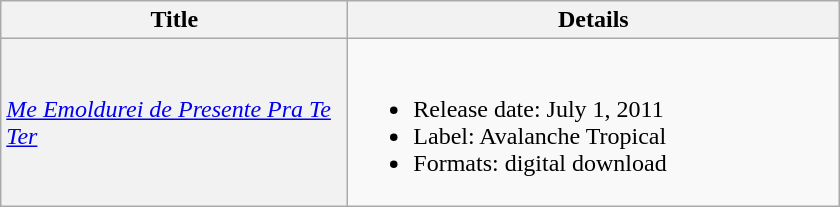<table class="wikitable plainrowheaders">
<tr>
<th rowspan="1" style="width:14em;">Title</th>
<th rowspan="1" style="width:20em;">Details</th>
</tr>
<tr>
<td scope="row" style="background-color: #f2f2f2;"><em><a href='#'>Me Emoldurei de Presente Pra Te Ter</a></em></td>
<td><br><ul><li>Release date: July 1, 2011</li><li>Label: Avalanche Tropical</li><li>Formats: digital download</li></ul></td>
</tr>
</table>
